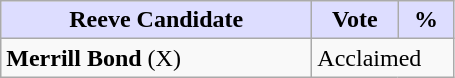<table class="wikitable">
<tr>
<th style="background:#ddf; width:200px;">Reeve Candidate</th>
<th style="background:#ddf; width:50px;">Vote</th>
<th style="background:#ddf; width:30px;">%</th>
</tr>
<tr>
<td><strong>Merrill Bond</strong> (X)</td>
<td colspan="2">Acclaimed</td>
</tr>
</table>
